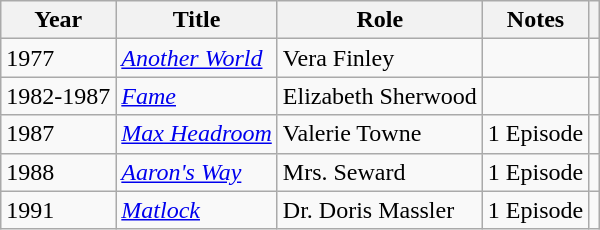<table class="wikitable sortable">
<tr>
<th>Year</th>
<th>Title</th>
<th>Role</th>
<th>Notes</th>
<th></th>
</tr>
<tr>
<td>1977</td>
<td><a href='#'><em>Another World</em></a></td>
<td>Vera Finley</td>
<td></td>
<td></td>
</tr>
<tr>
<td>1982-1987</td>
<td><a href='#'><em>Fame</em></a></td>
<td>Elizabeth Sherwood</td>
<td></td>
<td></td>
</tr>
<tr>
<td>1987</td>
<td><em><a href='#'>Max Headroom</a></em></td>
<td>Valerie Towne</td>
<td>1 Episode</td>
<td></td>
</tr>
<tr>
<td>1988</td>
<td><em><a href='#'>Aaron's Way</a></em></td>
<td>Mrs. Seward</td>
<td>1 Episode</td>
<td></td>
</tr>
<tr>
<td>1991</td>
<td><a href='#'><em>Matlock</em></a></td>
<td>Dr. Doris Massler</td>
<td>1 Episode</td>
<td></td>
</tr>
</table>
